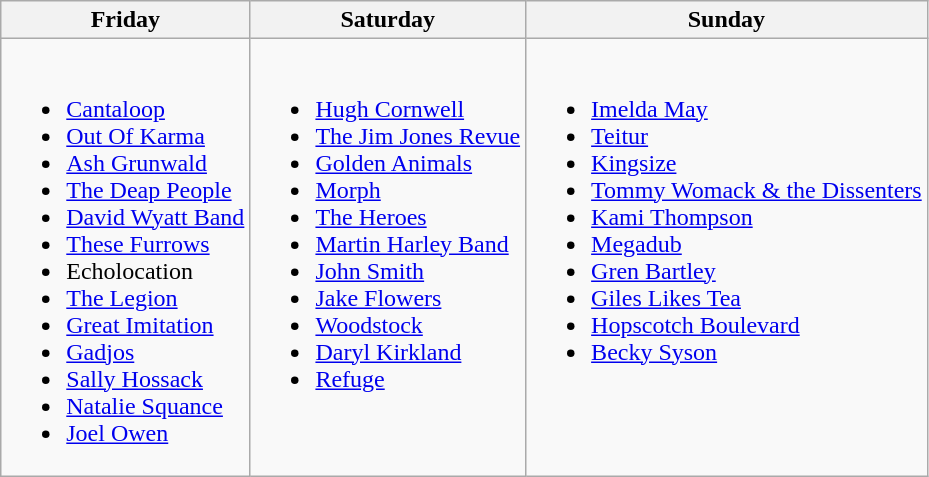<table class="wikitable">
<tr>
<th>Friday</th>
<th>Saturday</th>
<th>Sunday</th>
</tr>
<tr>
<td valign=top><br><ul><li><a href='#'>Cantaloop</a></li><li><a href='#'>Out Of Karma</a></li><li><a href='#'>Ash Grunwald</a></li><li><a href='#'>The Deap People</a></li><li><a href='#'>David Wyatt Band</a></li><li><a href='#'>These Furrows</a></li><li>Echolocation</li><li><a href='#'>The Legion</a></li><li><a href='#'>Great Imitation</a></li><li><a href='#'>Gadjos</a></li><li><a href='#'>Sally Hossack</a></li><li><a href='#'>Natalie Squance</a></li><li><a href='#'>Joel Owen</a></li></ul></td>
<td valign=top><br><ul><li><a href='#'>Hugh Cornwell</a></li><li><a href='#'>The Jim Jones Revue</a></li><li><a href='#'>Golden Animals</a></li><li><a href='#'>Morph</a></li><li><a href='#'>The Heroes</a></li><li><a href='#'>Martin Harley Band</a></li><li><a href='#'>John Smith</a></li><li><a href='#'>Jake Flowers</a></li><li><a href='#'>Woodstock</a></li><li><a href='#'>Daryl Kirkland</a></li><li><a href='#'>Refuge</a></li></ul></td>
<td valign=top><br><ul><li><a href='#'>Imelda May</a></li><li><a href='#'>Teitur</a></li><li><a href='#'>Kingsize</a></li><li><a href='#'>Tommy Womack & the Dissenters</a></li><li><a href='#'>Kami Thompson</a></li><li><a href='#'>Megadub</a></li><li><a href='#'>Gren Bartley</a></li><li><a href='#'>Giles Likes Tea</a></li><li><a href='#'>Hopscotch Boulevard</a></li><li><a href='#'>Becky Syson</a></li></ul></td>
</tr>
</table>
